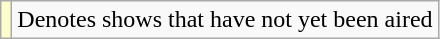<table class="wikitable sortable">
<tr>
<td style="background:#ffc;"></td>
<td>Denotes shows that have not yet been aired</td>
</tr>
</table>
